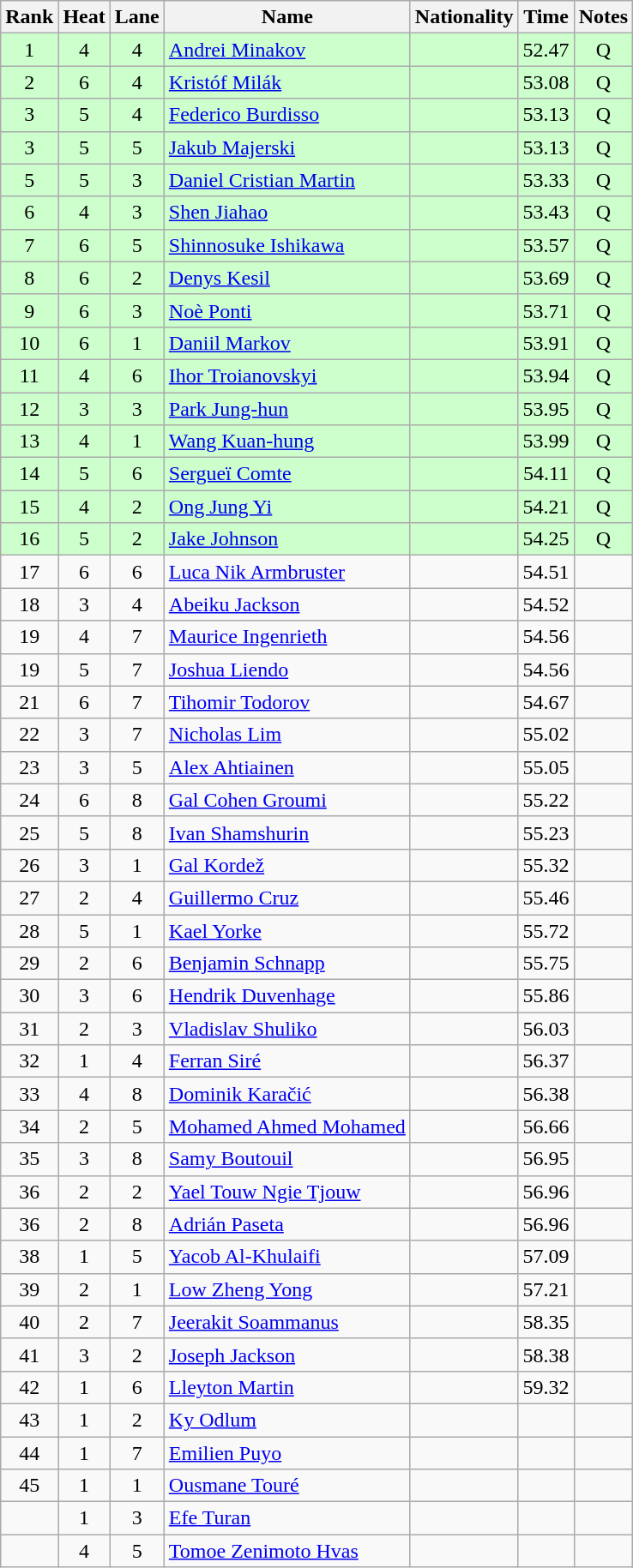<table class="wikitable sortable" style="text-align:center">
<tr>
<th>Rank</th>
<th>Heat</th>
<th>Lane</th>
<th>Name</th>
<th>Nationality</th>
<th>Time</th>
<th>Notes</th>
</tr>
<tr bgcolor=ccffcc>
<td>1</td>
<td>4</td>
<td>4</td>
<td align=left><a href='#'>Andrei Minakov</a></td>
<td align=left></td>
<td>52.47</td>
<td>Q</td>
</tr>
<tr bgcolor=ccffcc>
<td>2</td>
<td>6</td>
<td>4</td>
<td align=left><a href='#'>Kristóf Milák</a></td>
<td align=left></td>
<td>53.08</td>
<td>Q</td>
</tr>
<tr bgcolor=ccffcc>
<td>3</td>
<td>5</td>
<td>4</td>
<td align=left><a href='#'>Federico Burdisso</a></td>
<td align=left></td>
<td>53.13</td>
<td>Q</td>
</tr>
<tr bgcolor=ccffcc>
<td>3</td>
<td>5</td>
<td>5</td>
<td align=left><a href='#'>Jakub Majerski</a></td>
<td align=left></td>
<td>53.13</td>
<td>Q</td>
</tr>
<tr bgcolor=ccffcc>
<td>5</td>
<td>5</td>
<td>3</td>
<td align=left><a href='#'>Daniel Cristian Martin</a></td>
<td align=left></td>
<td>53.33</td>
<td>Q</td>
</tr>
<tr bgcolor=ccffcc>
<td>6</td>
<td>4</td>
<td>3</td>
<td align=left><a href='#'>Shen Jiahao</a></td>
<td align=left></td>
<td>53.43</td>
<td>Q</td>
</tr>
<tr bgcolor=ccffcc>
<td>7</td>
<td>6</td>
<td>5</td>
<td align=left><a href='#'>Shinnosuke Ishikawa</a></td>
<td align=left></td>
<td>53.57</td>
<td>Q</td>
</tr>
<tr bgcolor=ccffcc>
<td>8</td>
<td>6</td>
<td>2</td>
<td align=left><a href='#'>Denys Kesil</a></td>
<td align=left></td>
<td>53.69</td>
<td>Q</td>
</tr>
<tr bgcolor=ccffcc>
<td>9</td>
<td>6</td>
<td>3</td>
<td align=left><a href='#'>Noè Ponti</a></td>
<td align=left></td>
<td>53.71</td>
<td>Q</td>
</tr>
<tr bgcolor=ccffcc>
<td>10</td>
<td>6</td>
<td>1</td>
<td align=left><a href='#'>Daniil Markov</a></td>
<td align=left></td>
<td>53.91</td>
<td>Q</td>
</tr>
<tr bgcolor=ccffcc>
<td>11</td>
<td>4</td>
<td>6</td>
<td align=left><a href='#'>Ihor Troianovskyi</a></td>
<td align=left></td>
<td>53.94</td>
<td>Q</td>
</tr>
<tr bgcolor=ccffcc>
<td>12</td>
<td>3</td>
<td>3</td>
<td align=left><a href='#'>Park Jung-hun</a></td>
<td align=left></td>
<td>53.95</td>
<td>Q</td>
</tr>
<tr bgcolor=ccffcc>
<td>13</td>
<td>4</td>
<td>1</td>
<td align=left><a href='#'>Wang Kuan-hung</a></td>
<td align=left></td>
<td>53.99</td>
<td>Q</td>
</tr>
<tr bgcolor=ccffcc>
<td>14</td>
<td>5</td>
<td>6</td>
<td align=left><a href='#'>Sergueï Comte</a></td>
<td align=left></td>
<td>54.11</td>
<td>Q</td>
</tr>
<tr bgcolor=ccffcc>
<td>15</td>
<td>4</td>
<td>2</td>
<td align=left><a href='#'>Ong Jung Yi</a></td>
<td align=left></td>
<td>54.21</td>
<td>Q</td>
</tr>
<tr bgcolor=ccffcc>
<td>16</td>
<td>5</td>
<td>2</td>
<td align=left><a href='#'>Jake Johnson</a></td>
<td align=left></td>
<td>54.25</td>
<td>Q</td>
</tr>
<tr>
<td>17</td>
<td>6</td>
<td>6</td>
<td align=left><a href='#'>Luca Nik Armbruster</a></td>
<td align=left></td>
<td>54.51</td>
<td></td>
</tr>
<tr>
<td>18</td>
<td>3</td>
<td>4</td>
<td align=left><a href='#'>Abeiku Jackson</a></td>
<td align=left></td>
<td>54.52</td>
<td></td>
</tr>
<tr>
<td>19</td>
<td>4</td>
<td>7</td>
<td align=left><a href='#'>Maurice Ingenrieth</a></td>
<td align=left></td>
<td>54.56</td>
<td></td>
</tr>
<tr>
<td>19</td>
<td>5</td>
<td>7</td>
<td align=left><a href='#'>Joshua Liendo</a></td>
<td align=left></td>
<td>54.56</td>
<td></td>
</tr>
<tr>
<td>21</td>
<td>6</td>
<td>7</td>
<td align=left><a href='#'>Tihomir Todorov</a></td>
<td align=left></td>
<td>54.67</td>
<td></td>
</tr>
<tr>
<td>22</td>
<td>3</td>
<td>7</td>
<td align=left><a href='#'>Nicholas Lim</a></td>
<td align=left></td>
<td>55.02</td>
<td></td>
</tr>
<tr>
<td>23</td>
<td>3</td>
<td>5</td>
<td align=left><a href='#'>Alex Ahtiainen</a></td>
<td align=left></td>
<td>55.05</td>
<td></td>
</tr>
<tr>
<td>24</td>
<td>6</td>
<td>8</td>
<td align=left><a href='#'>Gal Cohen Groumi</a></td>
<td align=left></td>
<td>55.22</td>
<td></td>
</tr>
<tr>
<td>25</td>
<td>5</td>
<td>8</td>
<td align=left><a href='#'>Ivan Shamshurin</a></td>
<td align=left></td>
<td>55.23</td>
<td></td>
</tr>
<tr>
<td>26</td>
<td>3</td>
<td>1</td>
<td align=left><a href='#'>Gal Kordež</a></td>
<td align=left></td>
<td>55.32</td>
<td></td>
</tr>
<tr>
<td>27</td>
<td>2</td>
<td>4</td>
<td align=left><a href='#'>Guillermo Cruz</a></td>
<td align=left></td>
<td>55.46</td>
<td></td>
</tr>
<tr>
<td>28</td>
<td>5</td>
<td>1</td>
<td align=left><a href='#'>Kael Yorke</a></td>
<td align=left></td>
<td>55.72</td>
<td></td>
</tr>
<tr>
<td>29</td>
<td>2</td>
<td>6</td>
<td align=left><a href='#'>Benjamin Schnapp</a></td>
<td align=left></td>
<td>55.75</td>
<td></td>
</tr>
<tr>
<td>30</td>
<td>3</td>
<td>6</td>
<td align=left><a href='#'>Hendrik Duvenhage</a></td>
<td align=left></td>
<td>55.86</td>
<td></td>
</tr>
<tr>
<td>31</td>
<td>2</td>
<td>3</td>
<td align=left><a href='#'>Vladislav Shuliko</a></td>
<td align=left></td>
<td>56.03</td>
<td></td>
</tr>
<tr>
<td>32</td>
<td>1</td>
<td>4</td>
<td align=left><a href='#'>Ferran Siré</a></td>
<td align=left></td>
<td>56.37</td>
<td></td>
</tr>
<tr>
<td>33</td>
<td>4</td>
<td>8</td>
<td align=left><a href='#'>Dominik Karačić</a></td>
<td align=left></td>
<td>56.38</td>
<td></td>
</tr>
<tr>
<td>34</td>
<td>2</td>
<td>5</td>
<td align=left><a href='#'>Mohamed Ahmed Mohamed</a></td>
<td align=left></td>
<td>56.66</td>
<td></td>
</tr>
<tr>
<td>35</td>
<td>3</td>
<td>8</td>
<td align=left><a href='#'>Samy Boutouil</a></td>
<td align=left></td>
<td>56.95</td>
<td></td>
</tr>
<tr>
<td>36</td>
<td>2</td>
<td>2</td>
<td align=left><a href='#'>Yael Touw Ngie Tjouw</a></td>
<td align=left></td>
<td>56.96</td>
<td></td>
</tr>
<tr>
<td>36</td>
<td>2</td>
<td>8</td>
<td align=left><a href='#'>Adrián Paseta</a></td>
<td align=left></td>
<td>56.96</td>
<td></td>
</tr>
<tr>
<td>38</td>
<td>1</td>
<td>5</td>
<td align=left><a href='#'>Yacob Al-Khulaifi</a></td>
<td align=left></td>
<td>57.09</td>
<td></td>
</tr>
<tr>
<td>39</td>
<td>2</td>
<td>1</td>
<td align=left><a href='#'>Low Zheng Yong</a></td>
<td align=left></td>
<td>57.21</td>
<td></td>
</tr>
<tr>
<td>40</td>
<td>2</td>
<td>7</td>
<td align=left><a href='#'>Jeerakit Soammanus</a></td>
<td align=left></td>
<td>58.35</td>
<td></td>
</tr>
<tr>
<td>41</td>
<td>3</td>
<td>2</td>
<td align=left><a href='#'>Joseph Jackson</a></td>
<td align=left></td>
<td>58.38</td>
<td></td>
</tr>
<tr>
<td>42</td>
<td>1</td>
<td>6</td>
<td align=left><a href='#'>Lleyton Martin</a></td>
<td align=left></td>
<td>59.32</td>
<td></td>
</tr>
<tr>
<td>43</td>
<td>1</td>
<td>2</td>
<td align=left><a href='#'>Ky Odlum</a></td>
<td align=left></td>
<td></td>
<td></td>
</tr>
<tr>
<td>44</td>
<td>1</td>
<td>7</td>
<td align=left><a href='#'>Emilien Puyo</a></td>
<td align=left></td>
<td></td>
<td></td>
</tr>
<tr>
<td>45</td>
<td>1</td>
<td>1</td>
<td align=left><a href='#'>Ousmane Touré</a></td>
<td align=left></td>
<td></td>
<td></td>
</tr>
<tr>
<td></td>
<td>1</td>
<td>3</td>
<td align=left><a href='#'>Efe Turan</a></td>
<td align=left></td>
<td></td>
<td></td>
</tr>
<tr>
<td></td>
<td>4</td>
<td>5</td>
<td align=left><a href='#'>Tomoe Zenimoto Hvas</a></td>
<td align=left></td>
<td></td>
<td></td>
</tr>
</table>
